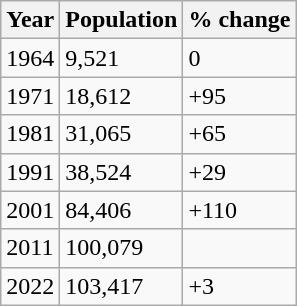<table class="wikitable">
<tr>
<th>Year</th>
<th>Population</th>
<th>% change</th>
</tr>
<tr>
<td>1964</td>
<td>9,521</td>
<td>0</td>
</tr>
<tr>
<td>1971</td>
<td>18,612</td>
<td>+95</td>
</tr>
<tr>
<td>1981</td>
<td>31,065</td>
<td>+65</td>
</tr>
<tr>
<td>1991</td>
<td>38,524</td>
<td>+29</td>
</tr>
<tr>
<td>2001</td>
<td>84,406</td>
<td>+110</td>
</tr>
<tr>
<td>2011</td>
<td>100,079</td>
<td></td>
</tr>
<tr>
<td>2022</td>
<td>103,417</td>
<td>+3</td>
</tr>
</table>
